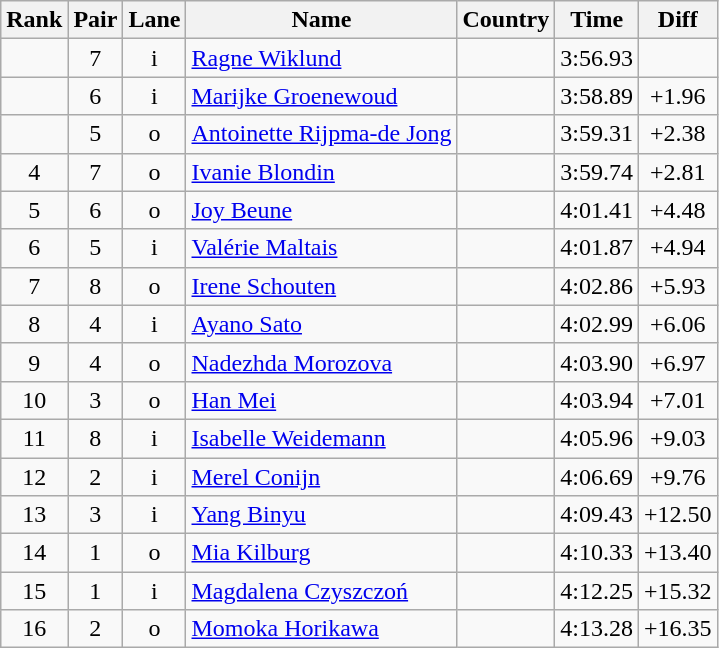<table class="wikitable sortable" style="text-align:center">
<tr>
<th>Rank</th>
<th>Pair</th>
<th>Lane</th>
<th>Name</th>
<th>Country</th>
<th>Time</th>
<th>Diff</th>
</tr>
<tr>
<td></td>
<td>7</td>
<td>i</td>
<td align=left><a href='#'>Ragne Wiklund</a></td>
<td align=left></td>
<td>3:56.93</td>
<td></td>
</tr>
<tr>
<td></td>
<td>6</td>
<td>i</td>
<td align=left><a href='#'>Marijke Groenewoud</a></td>
<td align=left></td>
<td>3:58.89</td>
<td>+1.96</td>
</tr>
<tr>
<td></td>
<td>5</td>
<td>o</td>
<td align=left><a href='#'>Antoinette Rijpma-de Jong</a></td>
<td align=left></td>
<td>3:59.31</td>
<td>+2.38</td>
</tr>
<tr>
<td>4</td>
<td>7</td>
<td>o</td>
<td align=left><a href='#'>Ivanie Blondin</a></td>
<td align=left></td>
<td>3:59.74</td>
<td>+2.81</td>
</tr>
<tr>
<td>5</td>
<td>6</td>
<td>o</td>
<td align=left><a href='#'>Joy Beune</a></td>
<td align=left></td>
<td>4:01.41</td>
<td>+4.48</td>
</tr>
<tr>
<td>6</td>
<td>5</td>
<td>i</td>
<td align=left><a href='#'>Valérie Maltais</a></td>
<td align=left></td>
<td>4:01.87</td>
<td>+4.94</td>
</tr>
<tr>
<td>7</td>
<td>8</td>
<td>o</td>
<td align=left><a href='#'>Irene Schouten</a></td>
<td align=left></td>
<td>4:02.86</td>
<td>+5.93</td>
</tr>
<tr>
<td>8</td>
<td>4</td>
<td>i</td>
<td align=left><a href='#'>Ayano Sato</a></td>
<td align=left></td>
<td>4:02.99</td>
<td>+6.06</td>
</tr>
<tr>
<td>9</td>
<td>4</td>
<td>o</td>
<td align=left><a href='#'>Nadezhda Morozova</a></td>
<td align=left></td>
<td>4:03.90</td>
<td>+6.97</td>
</tr>
<tr>
<td>10</td>
<td>3</td>
<td>o</td>
<td align=left><a href='#'>Han Mei</a></td>
<td align=left></td>
<td>4:03.94</td>
<td>+7.01</td>
</tr>
<tr>
<td>11</td>
<td>8</td>
<td>i</td>
<td align=left><a href='#'>Isabelle Weidemann</a></td>
<td align=left></td>
<td>4:05.96</td>
<td>+9.03</td>
</tr>
<tr>
<td>12</td>
<td>2</td>
<td>i</td>
<td align=left><a href='#'>Merel Conijn</a></td>
<td align=left></td>
<td>4:06.69</td>
<td>+9.76</td>
</tr>
<tr>
<td>13</td>
<td>3</td>
<td>i</td>
<td align=left><a href='#'>Yang Binyu</a></td>
<td align=left></td>
<td>4:09.43</td>
<td>+12.50</td>
</tr>
<tr>
<td>14</td>
<td>1</td>
<td>o</td>
<td align=left><a href='#'>Mia Kilburg</a></td>
<td align=left></td>
<td>4:10.33</td>
<td>+13.40</td>
</tr>
<tr>
<td>15</td>
<td>1</td>
<td>i</td>
<td align=left><a href='#'>Magdalena Czyszczoń</a></td>
<td align=left></td>
<td>4:12.25</td>
<td>+15.32</td>
</tr>
<tr>
<td>16</td>
<td>2</td>
<td>o</td>
<td align=left><a href='#'>Momoka Horikawa</a></td>
<td align=left></td>
<td>4:13.28</td>
<td>+16.35</td>
</tr>
</table>
